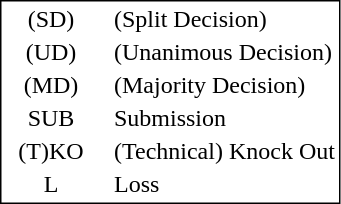<table style="border:1px solid black;" align=left>
<tr>
<td style="width:60px; text-align:center;">(SD)</td>
<td> </td>
<td>(Split Decision)</td>
</tr>
<tr>
<td style="width:60px; text-align:center;">(UD)</td>
<td> </td>
<td>(Unanimous Decision)</td>
</tr>
<tr>
<td style="width:60px; text-align:center;">(MD)</td>
<td> </td>
<td>(Majority Decision)</td>
</tr>
<tr>
<td style="width:60px; text-align:center;">SUB</td>
<td> </td>
<td>Submission</td>
</tr>
<tr>
<td style="width:60px; text-align:center;">(T)KO</td>
<td> </td>
<td>(Technical) Knock Out</td>
</tr>
<tr>
<td style="width:60px; text-align:center;">L</td>
<td> </td>
<td>Loss</td>
</tr>
</table>
